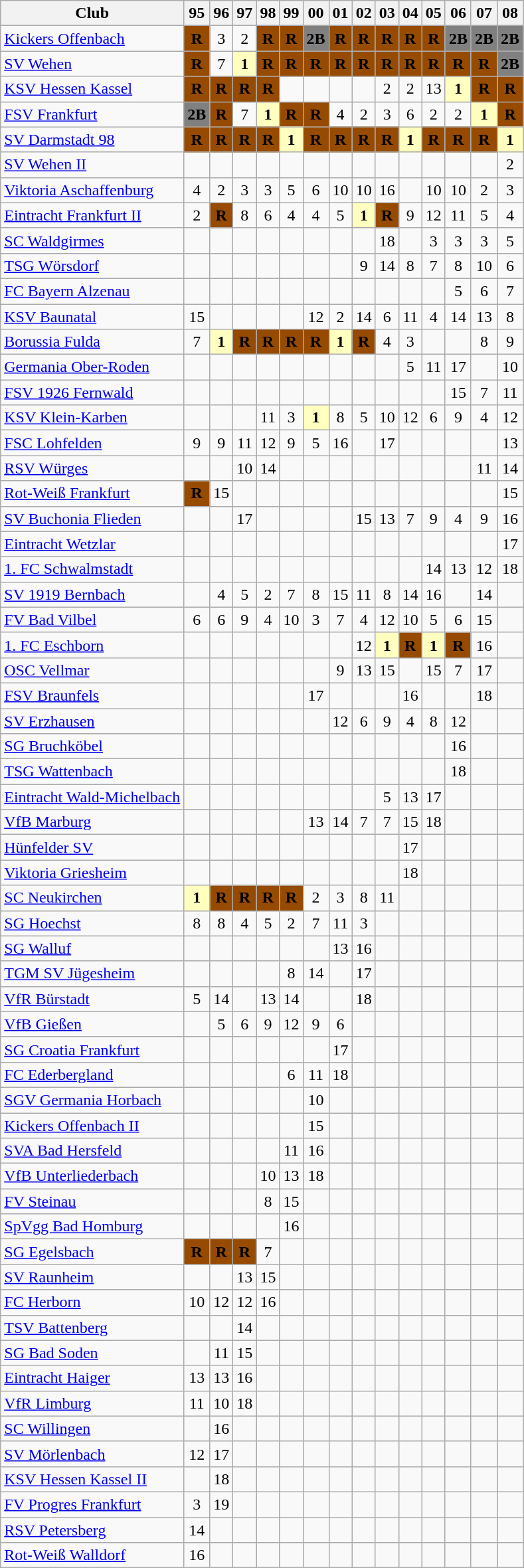<table class="wikitable sortable">
<tr>
<th>Club</th>
<th class="unsortable">95</th>
<th class="unsortable">96</th>
<th class="unsortable">97</th>
<th class="unsortable">98</th>
<th class="unsortable">99</th>
<th class="unsortable">00</th>
<th class="unsortable">01</th>
<th class="unsortable">02</th>
<th class="unsortable">03</th>
<th class="unsortable">04</th>
<th class="unsortable">05</th>
<th class="unsortable">06</th>
<th class="unsortable">07</th>
<th class="unsortable">08</th>
</tr>
<tr align="center">
<td align="left"><a href='#'>Kickers Offenbach</a></td>
<td style="background:#964B00"><strong>R</strong></td>
<td>3</td>
<td>2</td>
<td style="background:#964B00"><strong>R</strong></td>
<td style="background:#964B00"><strong>R</strong></td>
<td style="background:#808080"><strong>2B</strong></td>
<td style="background:#964B00"><strong>R</strong></td>
<td style="background:#964B00"><strong>R</strong></td>
<td style="background:#964B00"><strong>R</strong></td>
<td style="background:#964B00"><strong>R</strong></td>
<td style="background:#964B00"><strong>R</strong></td>
<td style="background:#808080"><strong>2B</strong></td>
<td style="background:#808080"><strong>2B</strong></td>
<td style="background:#808080"><strong>2B</strong></td>
</tr>
<tr align="center">
<td align="left"><a href='#'>SV Wehen</a></td>
<td style="background:#964B00"><strong>R</strong></td>
<td>7</td>
<td style="background:#ffffbf"><strong>1</strong></td>
<td style="background:#964B00"><strong>R</strong></td>
<td style="background:#964B00"><strong>R</strong></td>
<td style="background:#964B00"><strong>R</strong></td>
<td style="background:#964B00"><strong>R</strong></td>
<td style="background:#964B00"><strong>R</strong></td>
<td style="background:#964B00"><strong>R</strong></td>
<td style="background:#964B00"><strong>R</strong></td>
<td style="background:#964B00"><strong>R</strong></td>
<td style="background:#964B00"><strong>R</strong></td>
<td style="background:#964B00"><strong>R</strong></td>
<td style="background:#808080"><strong>2B</strong></td>
</tr>
<tr align="center">
<td align="left"><a href='#'>KSV Hessen Kassel</a></td>
<td style="background:#964B00"><strong>R</strong></td>
<td style="background:#964B00"><strong>R</strong></td>
<td style="background:#964B00"><strong>R</strong></td>
<td style="background:#964B00"><strong>R</strong></td>
<td></td>
<td></td>
<td></td>
<td></td>
<td>2</td>
<td>2</td>
<td>13</td>
<td style="background:#ffffbf"><strong>1</strong></td>
<td style="background:#964B00"><strong>R</strong></td>
<td style="background:#964B00"><strong>R</strong></td>
</tr>
<tr align="center">
<td align="left"><a href='#'>FSV Frankfurt</a></td>
<td style="background:#808080"><strong>2B</strong></td>
<td style="background:#964B00"><strong>R</strong></td>
<td>7</td>
<td style="background:#ffffbf"><strong>1</strong></td>
<td style="background:#964B00"><strong>R</strong></td>
<td style="background:#964B00"><strong>R</strong></td>
<td>4</td>
<td>2</td>
<td>3</td>
<td>6</td>
<td>2</td>
<td>2</td>
<td style="background:#ffffbf"><strong>1</strong></td>
<td style="background:#964B00"><strong>R</strong></td>
</tr>
<tr align="center">
<td align="left"><a href='#'>SV Darmstadt 98</a></td>
<td style="background:#964B00"><strong>R</strong></td>
<td style="background:#964B00"><strong>R</strong></td>
<td style="background:#964B00"><strong>R</strong></td>
<td style="background:#964B00"><strong>R</strong></td>
<td style="background:#ffffbf"><strong>1</strong></td>
<td style="background:#964B00"><strong>R</strong></td>
<td style="background:#964B00"><strong>R</strong></td>
<td style="background:#964B00"><strong>R</strong></td>
<td style="background:#964B00"><strong>R</strong></td>
<td style="background:#ffffbf"><strong>1</strong></td>
<td style="background:#964B00"><strong>R</strong></td>
<td style="background:#964B00"><strong>R</strong></td>
<td style="background:#964B00"><strong>R</strong></td>
<td style="background:#ffffbf"><strong>1</strong></td>
</tr>
<tr align="center">
<td align="left"><a href='#'>SV Wehen II</a></td>
<td></td>
<td></td>
<td></td>
<td></td>
<td></td>
<td></td>
<td></td>
<td></td>
<td></td>
<td></td>
<td></td>
<td></td>
<td></td>
<td>2</td>
</tr>
<tr align="center">
<td align="left"><a href='#'>Viktoria Aschaffenburg</a></td>
<td>4</td>
<td>2</td>
<td>3</td>
<td>3</td>
<td>5</td>
<td>6</td>
<td>10</td>
<td>10</td>
<td>16</td>
<td></td>
<td>10</td>
<td>10</td>
<td>2</td>
<td>3</td>
</tr>
<tr align="center">
<td align="left"><a href='#'>Eintracht Frankfurt II</a></td>
<td>2</td>
<td style="background:#964B00"><strong>R</strong></td>
<td>8</td>
<td>6</td>
<td>4</td>
<td>4</td>
<td>5</td>
<td style="background:#ffffbf"><strong>1</strong></td>
<td style="background:#964B00"><strong>R</strong></td>
<td>9</td>
<td>12</td>
<td>11</td>
<td>5</td>
<td>4</td>
</tr>
<tr align="center">
<td align="left"><a href='#'>SC Waldgirmes</a></td>
<td></td>
<td></td>
<td></td>
<td></td>
<td></td>
<td></td>
<td></td>
<td></td>
<td>18</td>
<td></td>
<td>3</td>
<td>3</td>
<td>3</td>
<td>5</td>
</tr>
<tr align="center">
<td align="left"><a href='#'>TSG Wörsdorf</a></td>
<td></td>
<td></td>
<td></td>
<td></td>
<td></td>
<td></td>
<td></td>
<td>9</td>
<td>14</td>
<td>8</td>
<td>7</td>
<td>8</td>
<td>10</td>
<td>6</td>
</tr>
<tr align="center">
<td align="left"><a href='#'>FC Bayern Alzenau</a></td>
<td></td>
<td></td>
<td></td>
<td></td>
<td></td>
<td></td>
<td></td>
<td></td>
<td></td>
<td></td>
<td></td>
<td>5</td>
<td>6</td>
<td>7</td>
</tr>
<tr align="center">
<td align="left"><a href='#'>KSV Baunatal</a></td>
<td>15</td>
<td></td>
<td></td>
<td></td>
<td></td>
<td>12</td>
<td>2</td>
<td>14</td>
<td>6</td>
<td>11</td>
<td>4</td>
<td>14</td>
<td>13</td>
<td>8</td>
</tr>
<tr align="center">
<td align="left"><a href='#'>Borussia Fulda</a></td>
<td>7</td>
<td style="background:#ffffbf"><strong>1</strong></td>
<td style="background:#964B00"><strong>R</strong></td>
<td style="background:#964B00"><strong>R</strong></td>
<td style="background:#964B00"><strong>R</strong></td>
<td style="background:#964B00"><strong>R</strong></td>
<td style="background:#ffffbf"><strong>1</strong></td>
<td style="background:#964B00"><strong>R</strong></td>
<td>4</td>
<td>3</td>
<td></td>
<td></td>
<td>8</td>
<td>9</td>
</tr>
<tr align="center">
<td align="left"><a href='#'>Germania Ober-Roden</a></td>
<td></td>
<td></td>
<td></td>
<td></td>
<td></td>
<td></td>
<td></td>
<td></td>
<td></td>
<td>5</td>
<td>11</td>
<td>17</td>
<td></td>
<td>10</td>
</tr>
<tr align="center">
<td align="left"><a href='#'>FSV 1926 Fernwald</a></td>
<td></td>
<td></td>
<td></td>
<td></td>
<td></td>
<td></td>
<td></td>
<td></td>
<td></td>
<td></td>
<td></td>
<td>15</td>
<td>7</td>
<td>11</td>
</tr>
<tr align="center">
<td align="left"><a href='#'>KSV Klein-Karben</a></td>
<td></td>
<td></td>
<td></td>
<td>11</td>
<td>3</td>
<td style="background:#ffffbf"><strong>1</strong></td>
<td>8</td>
<td>5</td>
<td>10</td>
<td>12</td>
<td>6</td>
<td>9</td>
<td>4</td>
<td>12</td>
</tr>
<tr align="center">
<td align="left"><a href='#'>FSC Lohfelden</a></td>
<td>9</td>
<td>9</td>
<td>11</td>
<td>12</td>
<td>9</td>
<td>5</td>
<td>16</td>
<td></td>
<td>17</td>
<td></td>
<td></td>
<td></td>
<td></td>
<td>13</td>
</tr>
<tr align="center">
<td align="left"><a href='#'>RSV Würges</a></td>
<td></td>
<td></td>
<td>10</td>
<td>14</td>
<td></td>
<td></td>
<td></td>
<td></td>
<td></td>
<td></td>
<td></td>
<td></td>
<td>11</td>
<td>14</td>
</tr>
<tr align="center">
<td align="left"><a href='#'>Rot-Weiß Frankfurt</a></td>
<td style="background:#964B00"><strong>R</strong></td>
<td>15</td>
<td></td>
<td></td>
<td></td>
<td></td>
<td></td>
<td></td>
<td></td>
<td></td>
<td></td>
<td></td>
<td></td>
<td>15</td>
</tr>
<tr align="center">
<td align="left"><a href='#'>SV Buchonia Flieden</a></td>
<td></td>
<td></td>
<td>17</td>
<td></td>
<td></td>
<td></td>
<td></td>
<td>15</td>
<td>13</td>
<td>7</td>
<td>9</td>
<td>4</td>
<td>9</td>
<td>16</td>
</tr>
<tr align="center">
<td align="left"><a href='#'>Eintracht Wetzlar</a></td>
<td></td>
<td></td>
<td></td>
<td></td>
<td></td>
<td></td>
<td></td>
<td></td>
<td></td>
<td></td>
<td></td>
<td></td>
<td></td>
<td>17</td>
</tr>
<tr align="center">
<td align="left"><a href='#'>1. FC Schwalmstadt</a></td>
<td></td>
<td></td>
<td></td>
<td></td>
<td></td>
<td></td>
<td></td>
<td></td>
<td></td>
<td></td>
<td>14</td>
<td>13</td>
<td>12</td>
<td>18</td>
</tr>
<tr align="center">
<td align="left"><a href='#'>SV 1919 Bernbach</a></td>
<td></td>
<td>4</td>
<td>5</td>
<td>2</td>
<td>7</td>
<td>8</td>
<td>15</td>
<td>11</td>
<td>8</td>
<td>14</td>
<td>16</td>
<td></td>
<td>14</td>
<td></td>
</tr>
<tr align="center">
<td align="left"><a href='#'>FV Bad Vilbel</a></td>
<td>6</td>
<td>6</td>
<td>9</td>
<td>4</td>
<td>10</td>
<td>3</td>
<td>7</td>
<td>4</td>
<td>12</td>
<td>10</td>
<td>5</td>
<td>6</td>
<td>15</td>
<td></td>
</tr>
<tr align="center">
<td align="left"><a href='#'>1. FC Eschborn</a></td>
<td></td>
<td></td>
<td></td>
<td></td>
<td></td>
<td></td>
<td></td>
<td>12</td>
<td style="background:#ffffbf"><strong>1</strong></td>
<td style="background:#964B00"><strong>R</strong></td>
<td style="background:#ffffbf"><strong>1</strong></td>
<td style="background:#964B00"><strong>R</strong></td>
<td>16</td>
<td></td>
</tr>
<tr align="center">
<td align="left"><a href='#'>OSC Vellmar</a></td>
<td></td>
<td></td>
<td></td>
<td></td>
<td></td>
<td></td>
<td>9</td>
<td>13</td>
<td>15</td>
<td></td>
<td>15</td>
<td>7</td>
<td>17</td>
<td></td>
</tr>
<tr align="center">
<td align="left"><a href='#'>FSV Braunfels</a></td>
<td></td>
<td></td>
<td></td>
<td></td>
<td></td>
<td>17</td>
<td></td>
<td></td>
<td></td>
<td>16</td>
<td></td>
<td></td>
<td>18</td>
<td></td>
</tr>
<tr align="center">
<td align="left"><a href='#'>SV Erzhausen</a></td>
<td></td>
<td></td>
<td></td>
<td></td>
<td></td>
<td></td>
<td>12</td>
<td>6</td>
<td>9</td>
<td>4</td>
<td>8</td>
<td>12</td>
<td></td>
<td></td>
</tr>
<tr align="center">
<td align="left"><a href='#'>SG Bruchköbel</a></td>
<td></td>
<td></td>
<td></td>
<td></td>
<td></td>
<td></td>
<td></td>
<td></td>
<td></td>
<td></td>
<td></td>
<td>16</td>
<td></td>
<td></td>
</tr>
<tr align="center">
<td align="left"><a href='#'>TSG Wattenbach</a></td>
<td></td>
<td></td>
<td></td>
<td></td>
<td></td>
<td></td>
<td></td>
<td></td>
<td></td>
<td></td>
<td></td>
<td>18</td>
<td></td>
<td></td>
</tr>
<tr align="center">
<td align="left"><a href='#'>Eintracht Wald-Michelbach</a></td>
<td></td>
<td></td>
<td></td>
<td></td>
<td></td>
<td></td>
<td></td>
<td></td>
<td>5</td>
<td>13</td>
<td>17</td>
<td></td>
<td></td>
<td></td>
</tr>
<tr align="center">
<td align="left"><a href='#'>VfB Marburg</a></td>
<td></td>
<td></td>
<td></td>
<td></td>
<td></td>
<td>13</td>
<td>14</td>
<td>7</td>
<td>7</td>
<td>15</td>
<td>18</td>
<td></td>
<td></td>
<td></td>
</tr>
<tr align="center">
<td align="left"><a href='#'>Hünfelder SV</a></td>
<td></td>
<td></td>
<td></td>
<td></td>
<td></td>
<td></td>
<td></td>
<td></td>
<td></td>
<td>17</td>
<td></td>
<td></td>
<td></td>
<td></td>
</tr>
<tr align="center">
<td align="left"><a href='#'>Viktoria Griesheim</a></td>
<td></td>
<td></td>
<td></td>
<td></td>
<td></td>
<td></td>
<td></td>
<td></td>
<td></td>
<td>18</td>
<td></td>
<td></td>
<td></td>
<td></td>
</tr>
<tr align="center">
<td align="left"><a href='#'>SC Neukirchen</a></td>
<td style="background:#ffffbf"><strong>1</strong></td>
<td style="background:#964B00"><strong>R</strong></td>
<td style="background:#964B00"><strong>R</strong></td>
<td style="background:#964B00"><strong>R</strong></td>
<td style="background:#964B00"><strong>R</strong></td>
<td>2</td>
<td>3</td>
<td>8</td>
<td>11</td>
<td></td>
<td></td>
<td></td>
<td></td>
<td></td>
</tr>
<tr align="center">
<td align="left"><a href='#'>SG Hoechst</a></td>
<td>8</td>
<td>8</td>
<td>4</td>
<td>5</td>
<td>2</td>
<td>7</td>
<td>11</td>
<td>3</td>
<td></td>
<td></td>
<td></td>
<td></td>
<td></td>
<td></td>
</tr>
<tr align="center">
<td align="left"><a href='#'>SG Walluf</a></td>
<td></td>
<td></td>
<td></td>
<td></td>
<td></td>
<td></td>
<td>13</td>
<td>16</td>
<td></td>
<td></td>
<td></td>
<td></td>
<td></td>
<td></td>
</tr>
<tr align="center">
<td align="left"><a href='#'>TGM SV Jügesheim</a></td>
<td></td>
<td></td>
<td></td>
<td></td>
<td>8</td>
<td>14</td>
<td></td>
<td>17</td>
<td></td>
<td></td>
<td></td>
<td></td>
<td></td>
<td></td>
</tr>
<tr align="center">
<td align="left"><a href='#'>VfR Bürstadt</a></td>
<td>5</td>
<td>14</td>
<td></td>
<td>13</td>
<td>14</td>
<td></td>
<td></td>
<td>18</td>
<td></td>
<td></td>
<td></td>
<td></td>
<td></td>
<td></td>
</tr>
<tr align="center">
<td align="left"><a href='#'>VfB Gießen</a></td>
<td></td>
<td>5</td>
<td>6</td>
<td>9</td>
<td>12</td>
<td>9</td>
<td>6</td>
<td></td>
<td></td>
<td></td>
<td></td>
<td></td>
<td></td>
<td></td>
</tr>
<tr align="center">
<td align="left"><a href='#'>SG Croatia Frankfurt</a></td>
<td></td>
<td></td>
<td></td>
<td></td>
<td></td>
<td></td>
<td>17</td>
<td></td>
<td></td>
<td></td>
<td></td>
<td></td>
<td></td>
<td></td>
</tr>
<tr align="center">
<td align="left"><a href='#'>FC Ederbergland</a></td>
<td></td>
<td></td>
<td></td>
<td></td>
<td>6</td>
<td>11</td>
<td>18</td>
<td></td>
<td></td>
<td></td>
<td></td>
<td></td>
<td></td>
<td></td>
</tr>
<tr align="center">
<td align="left"><a href='#'>SGV Germania Horbach</a></td>
<td></td>
<td></td>
<td></td>
<td></td>
<td></td>
<td>10</td>
<td></td>
<td></td>
<td></td>
<td></td>
<td></td>
<td></td>
<td></td>
<td></td>
</tr>
<tr align="center">
<td align="left"><a href='#'>Kickers Offenbach II</a></td>
<td></td>
<td></td>
<td></td>
<td></td>
<td></td>
<td>15</td>
<td></td>
<td></td>
<td></td>
<td></td>
<td></td>
<td></td>
<td></td>
<td></td>
</tr>
<tr align="center">
<td align="left"><a href='#'>SVA Bad Hersfeld</a></td>
<td></td>
<td></td>
<td></td>
<td></td>
<td>11</td>
<td>16</td>
<td></td>
<td></td>
<td></td>
<td></td>
<td></td>
<td></td>
<td></td>
<td></td>
</tr>
<tr align="center">
<td align="left"><a href='#'>VfB Unterliederbach</a></td>
<td></td>
<td></td>
<td></td>
<td>10</td>
<td>13</td>
<td>18</td>
<td></td>
<td></td>
<td></td>
<td></td>
<td></td>
<td></td>
<td></td>
<td></td>
</tr>
<tr align="center">
<td align="left"><a href='#'>FV Steinau</a></td>
<td></td>
<td></td>
<td></td>
<td>8</td>
<td>15</td>
<td></td>
<td></td>
<td></td>
<td></td>
<td></td>
<td></td>
<td></td>
<td></td>
<td></td>
</tr>
<tr align="center">
<td align="left"><a href='#'>SpVgg Bad Homburg</a></td>
<td></td>
<td></td>
<td></td>
<td></td>
<td>16</td>
<td></td>
<td></td>
<td></td>
<td></td>
<td></td>
<td></td>
<td></td>
<td></td>
<td></td>
</tr>
<tr align="center">
<td align="left"><a href='#'>SG Egelsbach</a></td>
<td style="background:#964B00"><strong>R</strong></td>
<td style="background:#964B00"><strong>R</strong></td>
<td style="background:#964B00"><strong>R</strong></td>
<td>7</td>
<td></td>
<td></td>
<td></td>
<td></td>
<td></td>
<td></td>
<td></td>
<td></td>
<td></td>
<td></td>
</tr>
<tr align="center">
<td align="left"><a href='#'>SV Raunheim</a></td>
<td></td>
<td></td>
<td>13</td>
<td>15</td>
<td></td>
<td></td>
<td></td>
<td></td>
<td></td>
<td></td>
<td></td>
<td></td>
<td></td>
<td></td>
</tr>
<tr align="center">
<td align="left"><a href='#'>FC Herborn</a></td>
<td>10</td>
<td>12</td>
<td>12</td>
<td>16</td>
<td></td>
<td></td>
<td></td>
<td></td>
<td></td>
<td></td>
<td></td>
<td></td>
<td></td>
<td></td>
</tr>
<tr align="center">
<td align="left"><a href='#'>TSV Battenberg</a></td>
<td></td>
<td></td>
<td>14</td>
<td></td>
<td></td>
<td></td>
<td></td>
<td></td>
<td></td>
<td></td>
<td></td>
<td></td>
<td></td>
<td></td>
</tr>
<tr align="center">
<td align="left"><a href='#'>SG Bad Soden</a></td>
<td></td>
<td>11</td>
<td>15</td>
<td></td>
<td></td>
<td></td>
<td></td>
<td></td>
<td></td>
<td></td>
<td></td>
<td></td>
<td></td>
<td></td>
</tr>
<tr align="center">
<td align="left"><a href='#'>Eintracht Haiger</a></td>
<td>13</td>
<td>13</td>
<td>16</td>
<td></td>
<td></td>
<td></td>
<td></td>
<td></td>
<td></td>
<td></td>
<td></td>
<td></td>
<td></td>
<td></td>
</tr>
<tr align="center">
<td align="left"><a href='#'>VfR Limburg</a></td>
<td>11</td>
<td>10</td>
<td>18</td>
<td></td>
<td></td>
<td></td>
<td></td>
<td></td>
<td></td>
<td></td>
<td></td>
<td></td>
<td></td>
<td></td>
</tr>
<tr align="center">
<td align="left"><a href='#'>SC Willingen</a></td>
<td></td>
<td>16</td>
<td></td>
<td></td>
<td></td>
<td></td>
<td></td>
<td></td>
<td></td>
<td></td>
<td></td>
<td></td>
<td></td>
<td></td>
</tr>
<tr align="center">
<td align="left"><a href='#'>SV Mörlenbach</a></td>
<td>12</td>
<td>17</td>
<td></td>
<td></td>
<td></td>
<td></td>
<td></td>
<td></td>
<td></td>
<td></td>
<td></td>
<td></td>
<td></td>
<td></td>
</tr>
<tr align="center">
<td align="left"><a href='#'>KSV Hessen Kassel II</a></td>
<td></td>
<td>18</td>
<td></td>
<td></td>
<td></td>
<td></td>
<td></td>
<td></td>
<td></td>
<td></td>
<td></td>
<td></td>
<td></td>
<td></td>
</tr>
<tr align="center">
<td align="left"><a href='#'>FV Progres Frankfurt</a></td>
<td>3</td>
<td>19</td>
<td></td>
<td></td>
<td></td>
<td></td>
<td></td>
<td></td>
<td></td>
<td></td>
<td></td>
<td></td>
<td></td>
<td></td>
</tr>
<tr align="center">
<td align="left"><a href='#'>RSV Petersberg</a></td>
<td>14</td>
<td></td>
<td></td>
<td></td>
<td></td>
<td></td>
<td></td>
<td></td>
<td></td>
<td></td>
<td></td>
<td></td>
<td></td>
<td></td>
</tr>
<tr align="center">
<td align="left"><a href='#'>Rot-Weiß Walldorf</a></td>
<td>16</td>
<td></td>
<td></td>
<td></td>
<td></td>
<td></td>
<td></td>
<td></td>
<td></td>
<td></td>
<td></td>
<td></td>
<td></td>
<td></td>
</tr>
</table>
